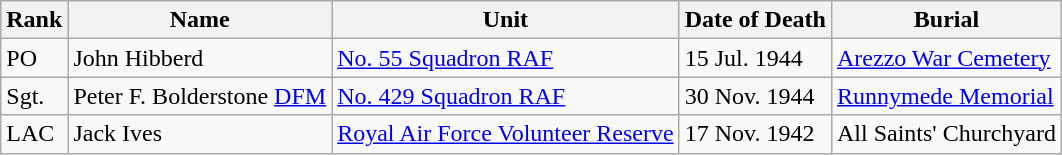<table class="wikitable">
<tr>
<th>Rank</th>
<th>Name</th>
<th>Unit</th>
<th>Date of Death</th>
<th>Burial</th>
</tr>
<tr>
<td>PO</td>
<td>John Hibberd</td>
<td><a href='#'>No. 55 Squadron RAF</a></td>
<td>15 Jul. 1944</td>
<td><a href='#'>Arezzo War Cemetery</a></td>
</tr>
<tr>
<td>Sgt.</td>
<td>Peter F. Bolderstone <a href='#'>DFM</a></td>
<td><a href='#'>No. 429 Squadron RAF</a></td>
<td>30 Nov. 1944</td>
<td><a href='#'>Runnymede Memorial</a></td>
</tr>
<tr>
<td>LAC</td>
<td>Jack Ives</td>
<td><a href='#'>Royal Air Force Volunteer Reserve</a></td>
<td>17 Nov. 1942</td>
<td>All Saints' Churchyard</td>
</tr>
</table>
